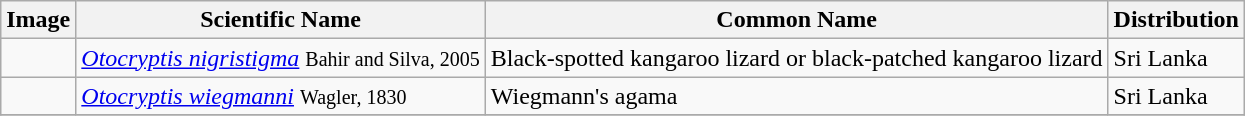<table class="wikitable">
<tr>
<th>Image</th>
<th>Scientific Name</th>
<th>Common Name</th>
<th>Distribution</th>
</tr>
<tr>
<td></td>
<td><em><a href='#'>Otocryptis nigristigma</a></em> <small>Bahir and Silva, 2005</small></td>
<td>Black-spotted kangaroo lizard or black-patched kangaroo lizard</td>
<td>Sri Lanka</td>
</tr>
<tr>
<td></td>
<td><em><a href='#'>Otocryptis wiegmanni</a></em> <small>Wagler, 1830</small></td>
<td>Wiegmann's agama</td>
<td>Sri Lanka</td>
</tr>
<tr>
</tr>
</table>
